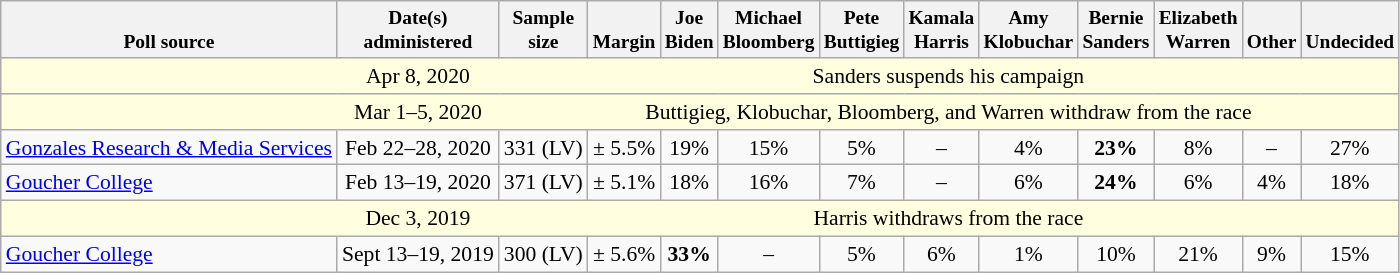<table class="wikitable" style="font-size:90%;text-align:center;">
<tr valign=bottom style="font-size:90%;">
<th>Poll source</th>
<th>Date(s)<br>administered</th>
<th>Sample<br>size</th>
<th>Margin<br></th>
<th>Joe<br>Biden</th>
<th>Michael<br>Bloomberg</th>
<th>Pete<br>Buttigieg</th>
<th>Kamala<br>Harris</th>
<th>Amy<br>Klobuchar</th>
<th>Bernie<br>Sanders</th>
<th>Elizabeth<br>Warren</th>
<th>Other</th>
<th>Undecided</th>
</tr>
<tr style="background:lightyellow;">
<td style="border-right-style:hidden;"></td>
<td style="border-right-style:hidden;">Apr 8, 2020</td>
<td colspan="11">Sanders suspends his campaign</td>
</tr>
<tr style="background:lightyellow;">
<td style="border-right-style:hidden;"></td>
<td style="border-right-style:hidden;">Mar 1–5, 2020</td>
<td colspan="11">Buttigieg, Klobuchar, Bloomberg, and Warren withdraw from the race</td>
</tr>
<tr>
<td style="text-align:left;"><a href='#'>Gonzales Research & Media Services</a></td>
<td>Feb 22–28, 2020</td>
<td>331 (LV)</td>
<td>± 5.5%</td>
<td>19%</td>
<td>15%</td>
<td>5%</td>
<td>–</td>
<td>4%</td>
<td><strong>23%</strong></td>
<td>8%</td>
<td>–</td>
<td>27%</td>
</tr>
<tr>
<td style="text-align:left;"><a href='#'>Goucher College</a></td>
<td>Feb 13–19, 2020</td>
<td>371 (LV)</td>
<td>± 5.1%</td>
<td>18%</td>
<td>16%</td>
<td>7%</td>
<td>–</td>
<td>6%</td>
<td><strong>24%</strong></td>
<td>6%</td>
<td>4%</td>
<td>18%</td>
</tr>
<tr style="background:lightyellow;">
<td style="border-right-style:hidden;"></td>
<td style="border-right-style:hidden;">Dec 3, 2019</td>
<td colspan="16">Harris withdraws from the race</td>
</tr>
<tr>
<td style="text-align:left;"><a href='#'>Goucher College</a></td>
<td>Sept 13–19, 2019</td>
<td>300 (LV)</td>
<td>± 5.6%</td>
<td><strong>33%</strong></td>
<td>–</td>
<td>5%</td>
<td>6%</td>
<td>1%</td>
<td>10%</td>
<td>21%</td>
<td>9%</td>
<td>15%</td>
</tr>
</table>
